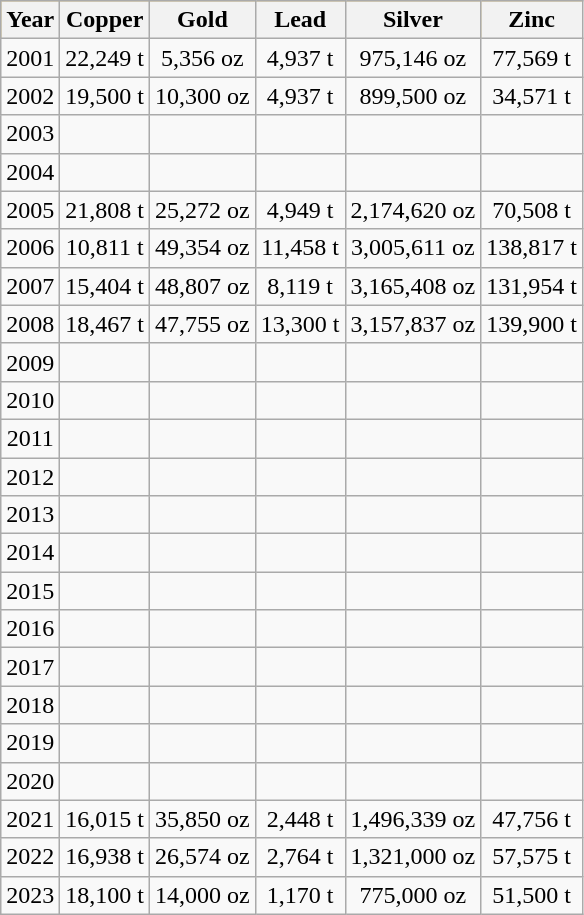<table class="wikitable">
<tr style="text-align:center; background:#daa520;">
<th>Year</th>
<th>Copper</th>
<th>Gold</th>
<th>Lead</th>
<th>Silver</th>
<th>Zinc</th>
</tr>
<tr style="text-align:center;">
<td>2001</td>
<td>22,249 t</td>
<td>5,356 oz</td>
<td>4,937 t</td>
<td>975,146 oz</td>
<td>77,569 t</td>
</tr>
<tr style="text-align:center;">
<td>2002</td>
<td>19,500 t</td>
<td>10,300 oz</td>
<td>4,937 t</td>
<td>899,500 oz</td>
<td>34,571 t</td>
</tr>
<tr style="text-align:center;">
<td>2003</td>
<td></td>
<td></td>
<td></td>
<td></td>
<td></td>
</tr>
<tr style="text-align:center;">
<td>2004</td>
<td></td>
<td></td>
<td></td>
<td></td>
<td></td>
</tr>
<tr style="text-align:center;">
<td>2005</td>
<td>21,808 t</td>
<td>25,272 oz</td>
<td>4,949 t</td>
<td>2,174,620 oz</td>
<td>70,508 t</td>
</tr>
<tr style="text-align:center;">
<td>2006</td>
<td>10,811 t</td>
<td>49,354 oz</td>
<td>11,458 t</td>
<td>3,005,611 oz</td>
<td>138,817 t</td>
</tr>
<tr style="text-align:center;">
<td>2007</td>
<td>15,404 t</td>
<td>48,807 oz</td>
<td>8,119 t</td>
<td>3,165,408 oz</td>
<td>131,954 t</td>
</tr>
<tr style="text-align:center;">
<td>2008</td>
<td>18,467 t</td>
<td>47,755 oz</td>
<td>13,300 t</td>
<td>3,157,837 oz</td>
<td>139,900 t</td>
</tr>
<tr style="text-align:center;">
<td>2009</td>
<td></td>
<td></td>
<td></td>
<td></td>
<td></td>
</tr>
<tr style="text-align:center;">
<td>2010</td>
<td></td>
<td></td>
<td></td>
<td></td>
<td></td>
</tr>
<tr style="text-align:center;">
<td>2011</td>
<td></td>
<td></td>
<td></td>
<td></td>
<td></td>
</tr>
<tr style="text-align:center;">
<td>2012</td>
<td></td>
<td></td>
<td></td>
<td></td>
<td></td>
</tr>
<tr style="text-align:center;">
<td>2013</td>
<td></td>
<td></td>
<td></td>
<td></td>
<td></td>
</tr>
<tr style="text-align:center;">
<td>2014</td>
<td></td>
<td></td>
<td></td>
<td></td>
<td></td>
</tr>
<tr style="text-align:center;">
<td>2015</td>
<td></td>
<td></td>
<td></td>
<td></td>
<td></td>
</tr>
<tr style="text-align:center;">
<td>2016</td>
<td></td>
<td></td>
<td></td>
<td></td>
<td></td>
</tr>
<tr style="text-align:center;">
<td>2017</td>
<td></td>
<td></td>
<td></td>
<td></td>
<td></td>
</tr>
<tr style="text-align:center;">
<td>2018</td>
<td></td>
<td></td>
<td></td>
<td></td>
<td></td>
</tr>
<tr style="text-align:center;">
<td>2019</td>
<td></td>
<td></td>
<td></td>
<td></td>
<td></td>
</tr>
<tr style="text-align:center;">
<td>2020</td>
<td></td>
<td></td>
<td></td>
<td></td>
<td></td>
</tr>
<tr style="text-align:center;">
<td>2021</td>
<td>16,015 t</td>
<td>35,850 oz</td>
<td>2,448 t</td>
<td>1,496,339 oz</td>
<td>47,756 t</td>
</tr>
<tr style="text-align:center;">
<td>2022</td>
<td>16,938 t</td>
<td>26,574 oz</td>
<td>2,764 t</td>
<td>1,321,000 oz</td>
<td>57,575 t</td>
</tr>
<tr style="text-align:center;">
<td>2023</td>
<td>18,100 t</td>
<td>14,000 oz</td>
<td>1,170 t</td>
<td>775,000 oz</td>
<td>51,500 t</td>
</tr>
</table>
